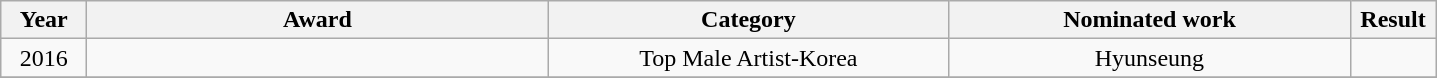<table class="wikitable" style="text-align:center;">
<tr>
<th style="width:50px;">Year</th>
<th style="width:300px;">Award</th>
<th style="width:260px;">Category</th>
<th style="width:260px;">Nominated work</th>
<th style="width:50px;">Result</th>
</tr>
<tr>
<td>2016</td>
<td></td>
<td>Top Male Artist-Korea</td>
<td>Hyunseung</td>
<td></td>
</tr>
<tr>
</tr>
</table>
